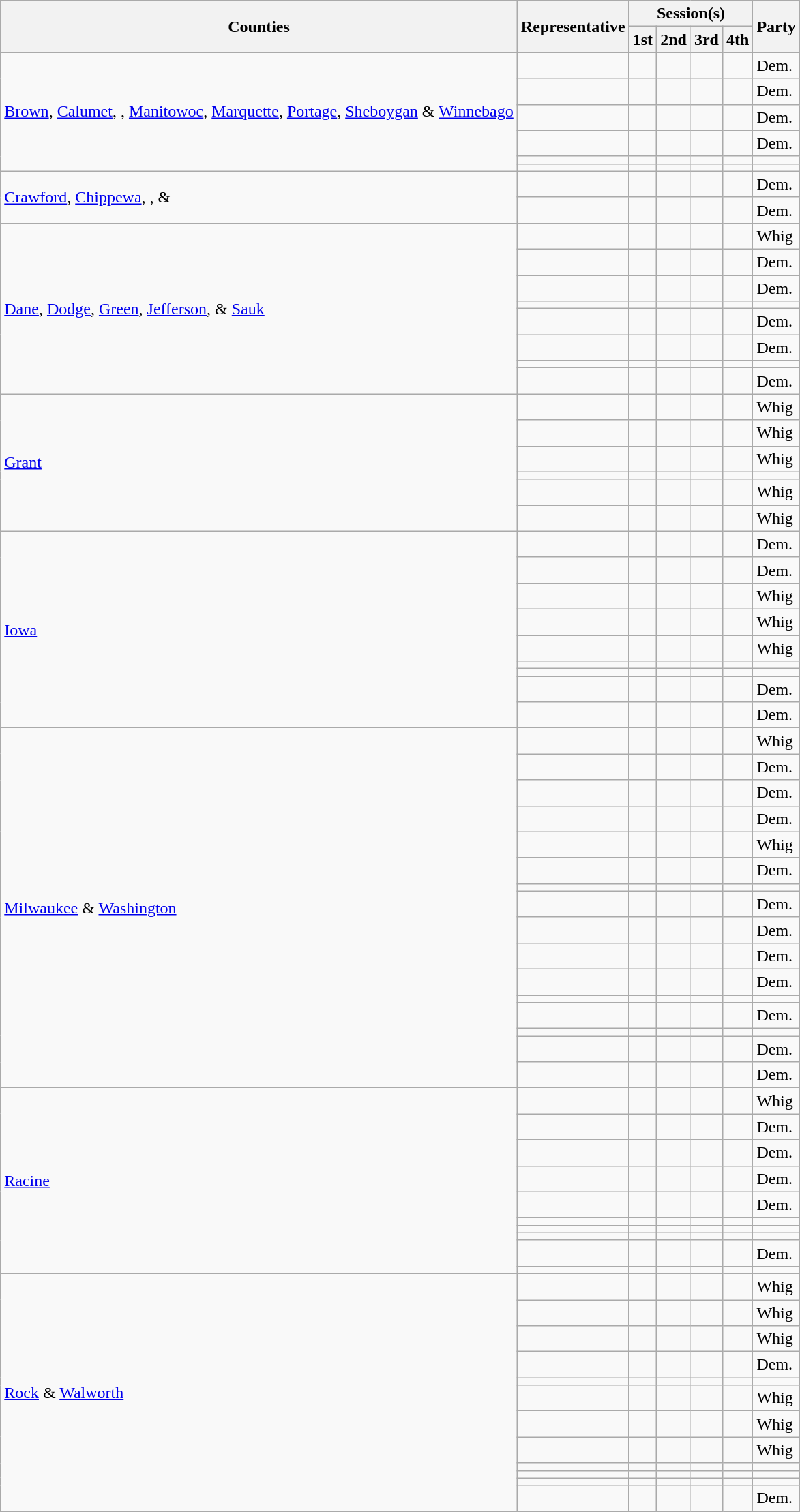<table class="wikitable sortable">
<tr>
<th rowspan="2">Counties</th>
<th rowspan="2">Representative</th>
<th colspan="4">Session(s)</th>
<th rowspan="2">Party</th>
</tr>
<tr>
<th>1st</th>
<th>2nd</th>
<th>3rd</th>
<th>4th</th>
</tr>
<tr>
<td rowspan="6"><a href='#'>Brown</a>, <a href='#'>Calumet</a>, , <a href='#'>Manitowoc</a>, <a href='#'>Marquette</a>, <a href='#'>Portage</a>, <a href='#'>Sheboygan</a> & <a href='#'>Winnebago</a></td>
<td></td>
<td></td>
<td></td>
<td></td>
<td></td>
<td>Dem.</td>
</tr>
<tr>
<td></td>
<td></td>
<td></td>
<td></td>
<td></td>
<td>Dem.</td>
</tr>
<tr>
<td></td>
<td></td>
<td></td>
<td></td>
<td></td>
<td>Dem.</td>
</tr>
<tr>
<td></td>
<td></td>
<td></td>
<td></td>
<td></td>
<td>Dem.</td>
</tr>
<tr>
<td></td>
<td></td>
<td></td>
<td></td>
<td></td>
<td></td>
</tr>
<tr>
<td></td>
<td></td>
<td></td>
<td></td>
<td></td>
<td></td>
</tr>
<tr>
<td rowspan="2"><a href='#'>Crawford</a>, <a href='#'>Chippewa</a>, , & </td>
<td></td>
<td></td>
<td></td>
<td></td>
<td></td>
<td>Dem.</td>
</tr>
<tr>
<td></td>
<td></td>
<td></td>
<td></td>
<td></td>
<td>Dem.</td>
</tr>
<tr>
<td rowspan="8"><a href='#'>Dane</a>, <a href='#'>Dodge</a>, <a href='#'>Green</a>, <a href='#'>Jefferson</a>, & <a href='#'>Sauk</a></td>
<td></td>
<td></td>
<td></td>
<td></td>
<td></td>
<td>Whig</td>
</tr>
<tr>
<td></td>
<td></td>
<td></td>
<td></td>
<td></td>
<td>Dem.</td>
</tr>
<tr>
<td></td>
<td></td>
<td></td>
<td></td>
<td></td>
<td>Dem.</td>
</tr>
<tr>
<td></td>
<td></td>
<td></td>
<td></td>
<td></td>
<td></td>
</tr>
<tr>
<td></td>
<td></td>
<td></td>
<td></td>
<td></td>
<td>Dem.</td>
</tr>
<tr>
<td></td>
<td></td>
<td></td>
<td></td>
<td></td>
<td>Dem.</td>
</tr>
<tr>
<td></td>
<td></td>
<td></td>
<td></td>
<td></td>
<td></td>
</tr>
<tr>
<td></td>
<td></td>
<td></td>
<td></td>
<td></td>
<td>Dem.</td>
</tr>
<tr>
<td rowspan="6"><a href='#'>Grant</a></td>
<td></td>
<td></td>
<td></td>
<td></td>
<td></td>
<td>Whig</td>
</tr>
<tr>
<td></td>
<td></td>
<td></td>
<td></td>
<td></td>
<td>Whig</td>
</tr>
<tr>
<td></td>
<td></td>
<td></td>
<td></td>
<td></td>
<td>Whig</td>
</tr>
<tr>
<td></td>
<td></td>
<td></td>
<td></td>
<td></td>
<td></td>
</tr>
<tr>
<td></td>
<td></td>
<td></td>
<td></td>
<td></td>
<td>Whig</td>
</tr>
<tr>
<td></td>
<td></td>
<td></td>
<td></td>
<td></td>
<td>Whig</td>
</tr>
<tr>
<td rowspan="9"><a href='#'>Iowa</a></td>
<td></td>
<td></td>
<td></td>
<td></td>
<td></td>
<td>Dem.</td>
</tr>
<tr>
<td></td>
<td></td>
<td></td>
<td></td>
<td></td>
<td>Dem.</td>
</tr>
<tr>
<td></td>
<td></td>
<td></td>
<td></td>
<td></td>
<td>Whig</td>
</tr>
<tr>
<td></td>
<td></td>
<td></td>
<td></td>
<td></td>
<td>Whig</td>
</tr>
<tr>
<td></td>
<td></td>
<td></td>
<td></td>
<td></td>
<td>Whig</td>
</tr>
<tr>
<td></td>
<td></td>
<td></td>
<td></td>
<td></td>
<td></td>
</tr>
<tr>
<td></td>
<td></td>
<td></td>
<td></td>
<td></td>
<td></td>
</tr>
<tr>
<td></td>
<td></td>
<td></td>
<td></td>
<td></td>
<td>Dem.</td>
</tr>
<tr>
<td></td>
<td></td>
<td></td>
<td></td>
<td></td>
<td>Dem.</td>
</tr>
<tr>
<td rowspan="16"><a href='#'>Milwaukee</a> & <a href='#'>Washington</a></td>
<td></td>
<td></td>
<td></td>
<td></td>
<td></td>
<td>Whig</td>
</tr>
<tr>
<td></td>
<td></td>
<td></td>
<td></td>
<td></td>
<td>Dem.</td>
</tr>
<tr>
<td></td>
<td></td>
<td></td>
<td></td>
<td></td>
<td>Dem.</td>
</tr>
<tr>
<td></td>
<td></td>
<td></td>
<td></td>
<td></td>
<td>Dem.</td>
</tr>
<tr>
<td></td>
<td></td>
<td></td>
<td></td>
<td></td>
<td>Whig</td>
</tr>
<tr>
<td></td>
<td></td>
<td></td>
<td></td>
<td></td>
<td>Dem.</td>
</tr>
<tr>
<td></td>
<td></td>
<td></td>
<td></td>
<td></td>
<td></td>
</tr>
<tr>
<td></td>
<td></td>
<td></td>
<td></td>
<td></td>
<td>Dem.</td>
</tr>
<tr>
<td></td>
<td></td>
<td></td>
<td></td>
<td></td>
<td>Dem.</td>
</tr>
<tr>
<td></td>
<td></td>
<td></td>
<td></td>
<td></td>
<td>Dem.</td>
</tr>
<tr>
<td></td>
<td></td>
<td></td>
<td></td>
<td></td>
<td>Dem.</td>
</tr>
<tr>
<td></td>
<td></td>
<td></td>
<td></td>
<td></td>
<td></td>
</tr>
<tr>
<td></td>
<td></td>
<td></td>
<td></td>
<td></td>
<td>Dem.</td>
</tr>
<tr>
<td></td>
<td></td>
<td></td>
<td></td>
<td></td>
<td></td>
</tr>
<tr>
<td></td>
<td></td>
<td></td>
<td></td>
<td></td>
<td>Dem.</td>
</tr>
<tr>
<td></td>
<td></td>
<td></td>
<td></td>
<td></td>
<td>Dem.</td>
</tr>
<tr>
<td rowspan="10"><a href='#'>Racine</a></td>
<td></td>
<td></td>
<td></td>
<td></td>
<td></td>
<td>Whig</td>
</tr>
<tr>
<td></td>
<td></td>
<td></td>
<td></td>
<td></td>
<td>Dem.</td>
</tr>
<tr>
<td></td>
<td></td>
<td></td>
<td></td>
<td></td>
<td>Dem.</td>
</tr>
<tr>
<td></td>
<td></td>
<td></td>
<td></td>
<td></td>
<td>Dem.</td>
</tr>
<tr>
<td></td>
<td></td>
<td></td>
<td></td>
<td></td>
<td>Dem.</td>
</tr>
<tr>
<td></td>
<td></td>
<td></td>
<td></td>
<td></td>
<td></td>
</tr>
<tr>
<td></td>
<td></td>
<td></td>
<td></td>
<td></td>
<td></td>
</tr>
<tr>
<td></td>
<td></td>
<td></td>
<td></td>
<td></td>
<td></td>
</tr>
<tr>
<td></td>
<td></td>
<td></td>
<td></td>
<td></td>
<td>Dem.</td>
</tr>
<tr>
<td></td>
<td></td>
<td></td>
<td></td>
<td></td>
<td></td>
</tr>
<tr>
<td rowspan="12"><a href='#'>Rock</a> & <a href='#'>Walworth</a></td>
<td></td>
<td></td>
<td></td>
<td></td>
<td></td>
<td>Whig</td>
</tr>
<tr>
<td></td>
<td></td>
<td></td>
<td></td>
<td></td>
<td>Whig</td>
</tr>
<tr>
<td></td>
<td></td>
<td></td>
<td></td>
<td></td>
<td>Whig</td>
</tr>
<tr>
<td></td>
<td></td>
<td></td>
<td></td>
<td></td>
<td>Dem.</td>
</tr>
<tr>
<td></td>
<td></td>
<td></td>
<td></td>
<td></td>
<td></td>
</tr>
<tr>
<td></td>
<td></td>
<td></td>
<td></td>
<td></td>
<td>Whig</td>
</tr>
<tr>
<td></td>
<td></td>
<td></td>
<td></td>
<td></td>
<td>Whig</td>
</tr>
<tr>
<td></td>
<td></td>
<td></td>
<td></td>
<td></td>
<td>Whig</td>
</tr>
<tr>
<td></td>
<td></td>
<td></td>
<td></td>
<td></td>
<td></td>
</tr>
<tr>
<td></td>
<td></td>
<td></td>
<td></td>
<td></td>
<td></td>
</tr>
<tr>
<td></td>
<td></td>
<td></td>
<td></td>
<td></td>
<td></td>
</tr>
<tr>
<td></td>
<td></td>
<td></td>
<td></td>
<td></td>
<td>Dem.</td>
</tr>
</table>
